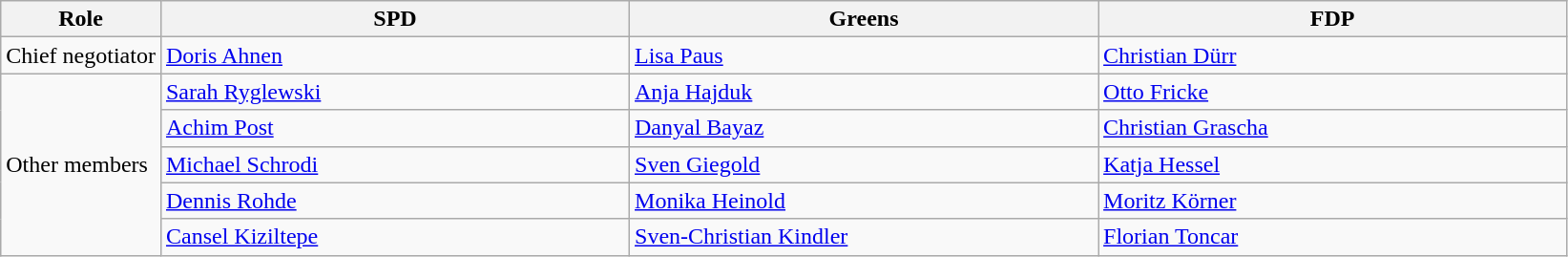<table class="wikitable">
<tr>
<th>Role</th>
<th style="width:20em">SPD</th>
<th style="width:20em">Greens</th>
<th style="width:20em">FDP</th>
</tr>
<tr>
<td>Chief negotiator</td>
<td><a href='#'>Doris Ahnen</a></td>
<td><a href='#'>Lisa Paus</a></td>
<td><a href='#'>Christian Dürr</a></td>
</tr>
<tr>
<td rowspan="5">Other members</td>
<td><a href='#'>Sarah Ryglewski</a></td>
<td><a href='#'>Anja Hajduk</a></td>
<td><a href='#'>Otto Fricke</a></td>
</tr>
<tr>
<td><a href='#'>Achim Post</a></td>
<td><a href='#'>Danyal Bayaz</a></td>
<td><a href='#'>Christian Grascha</a></td>
</tr>
<tr>
<td><a href='#'>Michael Schrodi</a></td>
<td><a href='#'>Sven Giegold</a></td>
<td><a href='#'>Katja Hessel</a></td>
</tr>
<tr>
<td><a href='#'>Dennis Rohde</a></td>
<td><a href='#'>Monika Heinold</a></td>
<td><a href='#'>Moritz Körner</a></td>
</tr>
<tr>
<td><a href='#'>Cansel Kiziltepe</a></td>
<td><a href='#'>Sven-Christian Kindler</a></td>
<td><a href='#'>Florian Toncar</a></td>
</tr>
</table>
